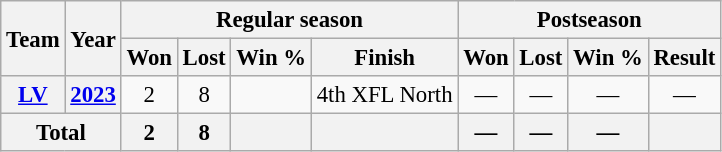<table class="wikitable" style="font-size: 95%; text-align:center;">
<tr>
<th rowspan="2">Team</th>
<th rowspan="2">Year</th>
<th colspan="4">Regular season</th>
<th colspan="4">Postseason</th>
</tr>
<tr>
<th>Won</th>
<th>Lost</th>
<th>Win %</th>
<th>Finish</th>
<th>Won</th>
<th>Lost</th>
<th>Win %</th>
<th>Result</th>
</tr>
<tr>
<th><a href='#'>LV</a></th>
<th><a href='#'>2023</a></th>
<td>2</td>
<td>8</td>
<td></td>
<td>4th XFL North</td>
<td>—</td>
<td>—</td>
<td>—</td>
<td>—</td>
</tr>
<tr>
<th colspan="2">Total</th>
<th>2</th>
<th>8</th>
<th></th>
<th></th>
<th>—</th>
<th>—</th>
<th>—</th>
<th></th>
</tr>
</table>
